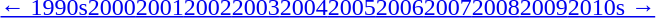<table id="toc" class="toc" summary="Contents">
<tr>
<th></th>
</tr>
<tr>
<td align="center"><a href='#'>← 1990s</a><a href='#'>2000</a><a href='#'>2001</a><a href='#'>2002</a><a href='#'>2003</a><a href='#'>2004</a><a href='#'>2005</a><a href='#'>2006</a><a href='#'>2007</a><a href='#'>2008</a><a href='#'>2009</a><a href='#'>2010s →</a></td>
</tr>
</table>
